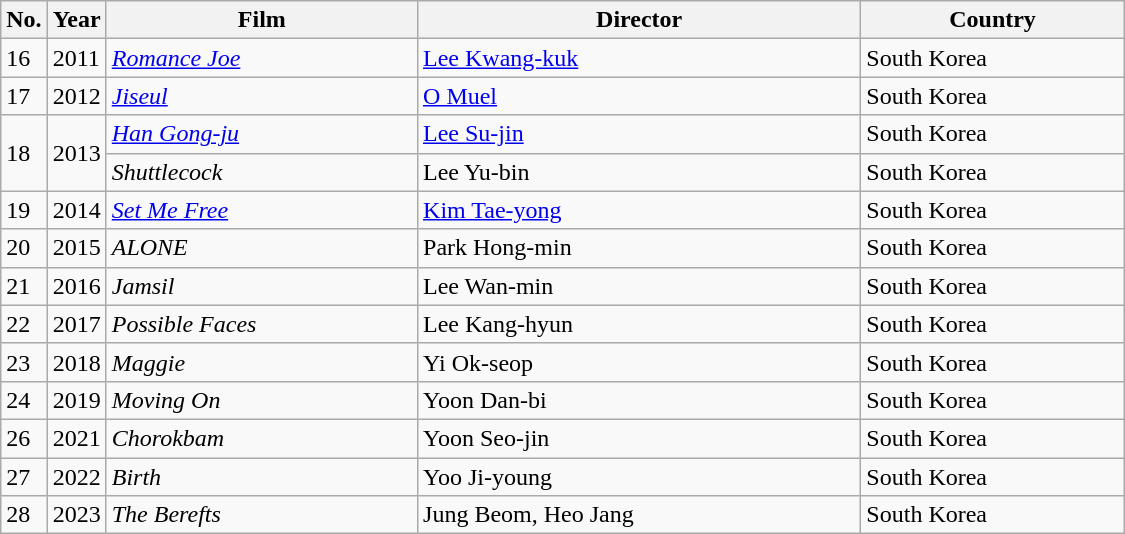<table class=wikitable style="width:750px">
<tr>
<th width=10>No.</th>
<th width=10>Year</th>
<th>Film</th>
<th>Director</th>
<th>Country</th>
</tr>
<tr>
<td>16</td>
<td>2011</td>
<td><em><a href='#'>Romance Joe</a></em></td>
<td><a href='#'>Lee Kwang-kuk</a></td>
<td>South Korea</td>
</tr>
<tr>
<td>17</td>
<td>2012</td>
<td><em><a href='#'>Jiseul</a></em></td>
<td><a href='#'>O Muel</a></td>
<td>South Korea</td>
</tr>
<tr>
<td rowspan=2>18</td>
<td rowspan=2>2013</td>
<td><em><a href='#'>Han Gong-ju</a></em></td>
<td><a href='#'>Lee Su-jin</a></td>
<td>South Korea</td>
</tr>
<tr>
<td><em>Shuttlecock</em></td>
<td>Lee Yu-bin</td>
<td>South Korea</td>
</tr>
<tr>
<td>19</td>
<td>2014</td>
<td><em><a href='#'>Set Me Free</a></em></td>
<td><a href='#'>Kim Tae-yong</a></td>
<td>South Korea</td>
</tr>
<tr>
<td>20</td>
<td>2015</td>
<td><em>ALONE</em></td>
<td>Park Hong-min</td>
<td>South Korea</td>
</tr>
<tr>
<td>21</td>
<td>2016</td>
<td><em>Jamsil</em></td>
<td>Lee Wan-min</td>
<td>South Korea</td>
</tr>
<tr>
<td>22</td>
<td>2017</td>
<td><em>Possible Faces</em></td>
<td>Lee Kang-hyun</td>
<td>South Korea</td>
</tr>
<tr>
<td>23</td>
<td>2018</td>
<td><em>Maggie</em></td>
<td>Yi Ok-seop</td>
<td>South Korea</td>
</tr>
<tr>
<td>24</td>
<td>2019</td>
<td><em>Moving On</em></td>
<td>Yoon Dan-bi</td>
<td>South Korea</td>
</tr>
<tr>
<td>26</td>
<td>2021</td>
<td><em>Chorokbam</em></td>
<td>Yoon Seo-jin</td>
<td>South Korea</td>
</tr>
<tr>
<td>27</td>
<td>2022</td>
<td><em>Birth</em></td>
<td>Yoo Ji-young</td>
<td>South Korea</td>
</tr>
<tr>
<td>28</td>
<td>2023</td>
<td><em>The Berefts</em></td>
<td>Jung Beom, Heo Jang</td>
<td>South Korea</td>
</tr>
</table>
